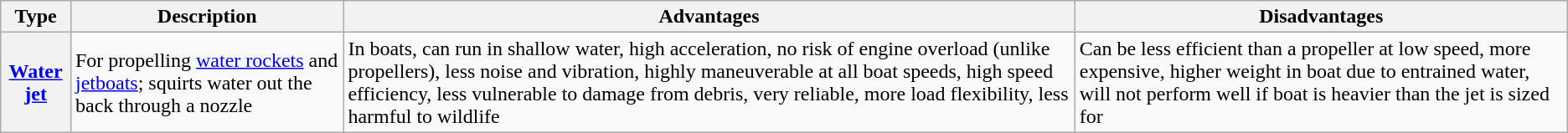<table class="wikitable">
<tr>
<th><strong>Type</strong></th>
<th><strong>Description</strong></th>
<th><strong>Advantages</strong></th>
<th><strong>Disadvantages</strong></th>
</tr>
<tr>
<th><a href='#'>Water jet</a></th>
<td>For propelling <a href='#'>water rockets</a> and <a href='#'>jetboats</a>; squirts water out the back through a nozzle</td>
<td>In boats, can run in shallow water, high acceleration, no risk of engine overload (unlike propellers), less noise and vibration, highly maneuverable at all boat speeds, high speed efficiency, less vulnerable to damage from debris, very reliable, more load flexibility, less harmful to wildlife</td>
<td>Can be less efficient than a propeller at low speed, more expensive, higher weight in boat due to entrained water, will not perform well if boat is heavier than the jet is sized for</td>
</tr>
</table>
